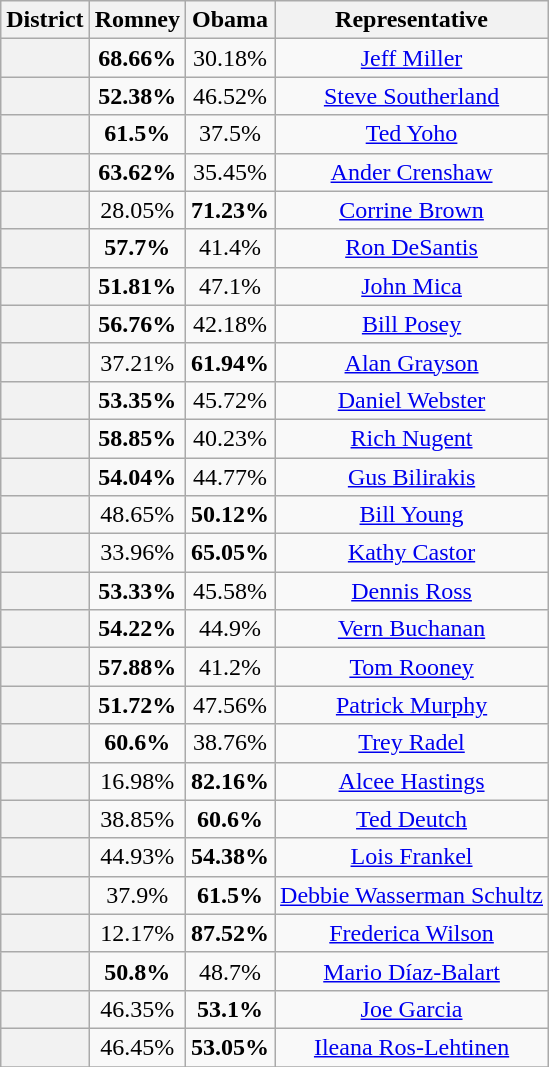<table class=wikitable>
<tr>
<th>District</th>
<th>Romney</th>
<th>Obama</th>
<th>Representative</th>
</tr>
<tr align=center>
<th></th>
<td><strong>68.66%</strong></td>
<td>30.18%</td>
<td><a href='#'>Jeff Miller</a></td>
</tr>
<tr align=center>
<th></th>
<td><strong>52.38%</strong></td>
<td>46.52%</td>
<td><a href='#'>Steve Southerland</a></td>
</tr>
<tr align=center>
<th></th>
<td><strong>61.5%</strong></td>
<td>37.5%</td>
<td><a href='#'>Ted Yoho</a></td>
</tr>
<tr align=center>
<th></th>
<td><strong>63.62%</strong></td>
<td>35.45%</td>
<td><a href='#'>Ander Crenshaw</a></td>
</tr>
<tr align=center>
<th></th>
<td>28.05%</td>
<td><strong>71.23%</strong></td>
<td><a href='#'>Corrine Brown</a></td>
</tr>
<tr align=center>
<th></th>
<td><strong>57.7%</strong></td>
<td>41.4%</td>
<td><a href='#'>Ron DeSantis</a></td>
</tr>
<tr align=center>
<th></th>
<td><strong>51.81%</strong></td>
<td>47.1%</td>
<td><a href='#'>John Mica</a></td>
</tr>
<tr align=center>
<th></th>
<td><strong>56.76%</strong></td>
<td>42.18%</td>
<td><a href='#'>Bill Posey</a></td>
</tr>
<tr align=center>
<th></th>
<td>37.21%</td>
<td><strong>61.94%</strong></td>
<td><a href='#'>Alan Grayson</a></td>
</tr>
<tr align=center>
<th></th>
<td><strong>53.35%</strong></td>
<td>45.72%</td>
<td><a href='#'>Daniel Webster</a></td>
</tr>
<tr align=center>
<th></th>
<td><strong>58.85%</strong></td>
<td>40.23%</td>
<td><a href='#'>Rich Nugent</a></td>
</tr>
<tr align=center>
<th></th>
<td><strong>54.04%</strong></td>
<td>44.77%</td>
<td><a href='#'>Gus Bilirakis</a></td>
</tr>
<tr align=center>
<th></th>
<td>48.65%</td>
<td><strong>50.12%</strong></td>
<td><a href='#'>Bill Young</a></td>
</tr>
<tr align=center>
<th></th>
<td>33.96%</td>
<td><strong>65.05%</strong></td>
<td><a href='#'>Kathy Castor</a></td>
</tr>
<tr align=center>
<th></th>
<td><strong>53.33%</strong></td>
<td>45.58%</td>
<td><a href='#'>Dennis Ross</a></td>
</tr>
<tr align=center>
<th></th>
<td><strong>54.22%</strong></td>
<td>44.9%</td>
<td><a href='#'>Vern Buchanan</a></td>
</tr>
<tr align=center>
<th></th>
<td><strong>57.88%</strong></td>
<td>41.2%</td>
<td><a href='#'>Tom Rooney</a></td>
</tr>
<tr align=center>
<th></th>
<td><strong>51.72%</strong></td>
<td>47.56%</td>
<td><a href='#'>Patrick Murphy</a></td>
</tr>
<tr align=center>
<th></th>
<td><strong>60.6%</strong></td>
<td>38.76%</td>
<td><a href='#'>Trey Radel</a></td>
</tr>
<tr align=center>
<th></th>
<td>16.98%</td>
<td><strong>82.16%</strong></td>
<td><a href='#'>Alcee Hastings</a></td>
</tr>
<tr align=center>
<th></th>
<td>38.85%</td>
<td><strong>60.6%</strong></td>
<td><a href='#'>Ted Deutch</a></td>
</tr>
<tr align=center>
<th></th>
<td>44.93%</td>
<td><strong>54.38%</strong></td>
<td><a href='#'>Lois Frankel</a></td>
</tr>
<tr align=center>
<th></th>
<td>37.9%</td>
<td><strong>61.5%</strong></td>
<td><a href='#'>Debbie Wasserman Schultz</a></td>
</tr>
<tr align=center>
<th></th>
<td>12.17%</td>
<td><strong>87.52%</strong></td>
<td><a href='#'>Frederica Wilson</a></td>
</tr>
<tr align=center>
<th></th>
<td><strong>50.8%</strong></td>
<td>48.7%</td>
<td><a href='#'>Mario Díaz-Balart</a></td>
</tr>
<tr align=center>
<th></th>
<td>46.35%</td>
<td><strong>53.1%</strong></td>
<td><a href='#'>Joe Garcia</a></td>
</tr>
<tr align=center>
<th></th>
<td>46.45%</td>
<td><strong>53.05%</strong></td>
<td><a href='#'>Ileana Ros-Lehtinen</a></td>
</tr>
<tr align=center>
</tr>
</table>
